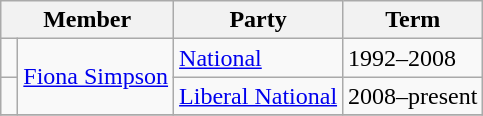<table class="wikitable">
<tr>
<th colspan="2">Member</th>
<th>Party</th>
<th>Term</th>
</tr>
<tr>
<td> </td>
<td rowspan="2"><a href='#'>Fiona Simpson</a></td>
<td><a href='#'>National</a></td>
<td>1992–2008</td>
</tr>
<tr>
<td> </td>
<td><a href='#'>Liberal National</a></td>
<td>2008–present</td>
</tr>
<tr>
</tr>
</table>
